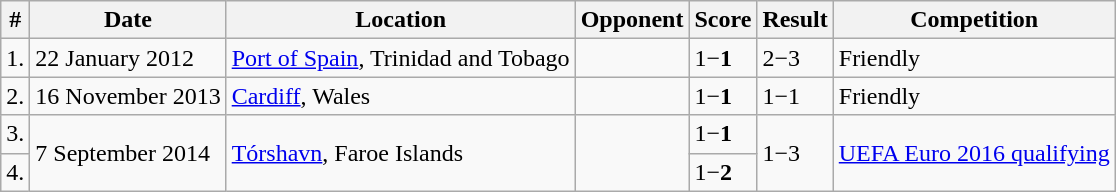<table class="wikitable">
<tr>
<th>#</th>
<th>Date</th>
<th>Location</th>
<th>Opponent</th>
<th>Score</th>
<th>Result</th>
<th>Competition</th>
</tr>
<tr>
<td>1.</td>
<td>22 January 2012</td>
<td><a href='#'>Port of Spain</a>, Trinidad and Tobago</td>
<td></td>
<td>1−<strong>1</strong></td>
<td>2−3</td>
<td>Friendly</td>
</tr>
<tr>
<td>2.</td>
<td>16 November 2013</td>
<td><a href='#'>Cardiff</a>, Wales</td>
<td></td>
<td>1−<strong>1</strong></td>
<td>1−1</td>
<td>Friendly</td>
</tr>
<tr>
<td>3.</td>
<td rowspan=2>7 September 2014</td>
<td rowspan=2><a href='#'>Tórshavn</a>, Faroe Islands</td>
<td rowspan=2></td>
<td>1−<strong>1</strong></td>
<td rowspan=2>1−3</td>
<td rowspan=2><a href='#'>UEFA Euro 2016 qualifying</a></td>
</tr>
<tr>
<td>4.</td>
<td>1−<strong>2</strong></td>
</tr>
</table>
